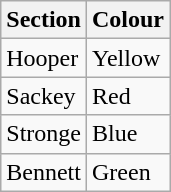<table class="wikitable">
<tr>
<th>Section</th>
<th>Colour</th>
</tr>
<tr>
<td>Hooper</td>
<td> Yellow</td>
</tr>
<tr>
<td>Sackey</td>
<td> Red</td>
</tr>
<tr>
<td>Stronge</td>
<td> Blue</td>
</tr>
<tr>
<td>Bennett</td>
<td> Green</td>
</tr>
</table>
